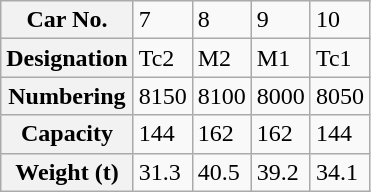<table class="wikitable">
<tr>
<th>Car No.</th>
<td>7</td>
<td>8</td>
<td>9</td>
<td>10</td>
</tr>
<tr>
<th>Designation</th>
<td>Tc2</td>
<td>M2</td>
<td>M1</td>
<td>Tc1</td>
</tr>
<tr>
<th>Numbering</th>
<td>8150</td>
<td>8100</td>
<td>8000</td>
<td>8050</td>
</tr>
<tr>
<th>Capacity</th>
<td>144</td>
<td>162</td>
<td>162</td>
<td>144</td>
</tr>
<tr>
<th>Weight (t)</th>
<td>31.3</td>
<td>40.5</td>
<td>39.2</td>
<td>34.1</td>
</tr>
</table>
